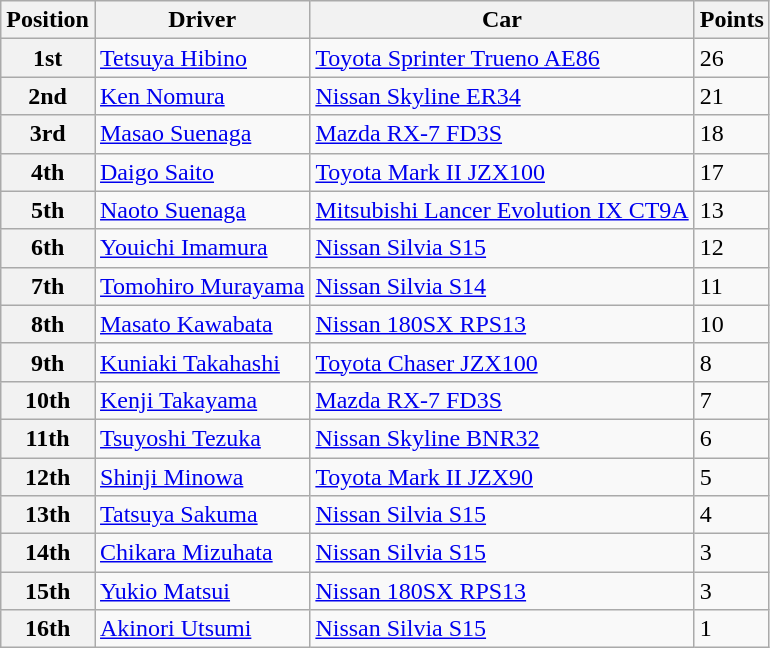<table class="wikitable">
<tr>
<th>Position</th>
<th>Driver</th>
<th>Car</th>
<th>Points</th>
</tr>
<tr>
<th>1st</th>
<td><a href='#'>Tetsuya Hibino</a></td>
<td><a href='#'>Toyota Sprinter Trueno AE86</a></td>
<td><span>26</span></td>
</tr>
<tr>
<th>2nd</th>
<td><a href='#'>Ken Nomura</a></td>
<td><a href='#'>Nissan Skyline ER34</a></td>
<td>21</td>
</tr>
<tr>
<th>3rd</th>
<td><a href='#'>Masao Suenaga</a></td>
<td><a href='#'>Mazda RX-7 FD3S</a></td>
<td>18</td>
</tr>
<tr>
<th>4th</th>
<td><a href='#'>Daigo Saito</a></td>
<td><a href='#'>Toyota Mark II JZX100</a></td>
<td><span>17</span></td>
</tr>
<tr>
<th>5th</th>
<td><a href='#'>Naoto Suenaga</a></td>
<td><a href='#'>Mitsubishi Lancer Evolution IX CT9A</a></td>
<td>13</td>
</tr>
<tr>
<th>6th</th>
<td><a href='#'>Youichi Imamura</a></td>
<td><a href='#'>Nissan Silvia S15</a></td>
<td>12</td>
</tr>
<tr>
<th>7th</th>
<td><a href='#'>Tomohiro Murayama</a></td>
<td><a href='#'>Nissan Silvia S14</a></td>
<td>11</td>
</tr>
<tr>
<th>8th</th>
<td><a href='#'>Masato Kawabata</a></td>
<td><a href='#'>Nissan 180SX RPS13</a></td>
<td>10</td>
</tr>
<tr>
<th>9th</th>
<td><a href='#'>Kuniaki Takahashi</a></td>
<td><a href='#'>Toyota Chaser JZX100</a></td>
<td>8</td>
</tr>
<tr>
<th>10th</th>
<td><a href='#'>Kenji Takayama</a></td>
<td><a href='#'>Mazda RX-7 FD3S</a></td>
<td>7</td>
</tr>
<tr>
<th>11th</th>
<td><a href='#'>Tsuyoshi Tezuka</a></td>
<td><a href='#'>Nissan Skyline BNR32</a></td>
<td>6</td>
</tr>
<tr>
<th>12th</th>
<td><a href='#'>Shinji Minowa</a></td>
<td><a href='#'>Toyota Mark II JZX90</a></td>
<td>5</td>
</tr>
<tr>
<th>13th</th>
<td><a href='#'>Tatsuya Sakuma</a></td>
<td><a href='#'>Nissan Silvia S15</a></td>
<td>4</td>
</tr>
<tr>
<th>14th</th>
<td><a href='#'>Chikara Mizuhata</a></td>
<td><a href='#'>Nissan Silvia S15</a></td>
<td>3</td>
</tr>
<tr>
<th>15th</th>
<td><a href='#'>Yukio Matsui</a></td>
<td><a href='#'>Nissan 180SX RPS13</a></td>
<td><span>3</span></td>
</tr>
<tr>
<th>16th</th>
<td><a href='#'>Akinori Utsumi</a></td>
<td><a href='#'>Nissan Silvia S15</a></td>
<td>1</td>
</tr>
</table>
